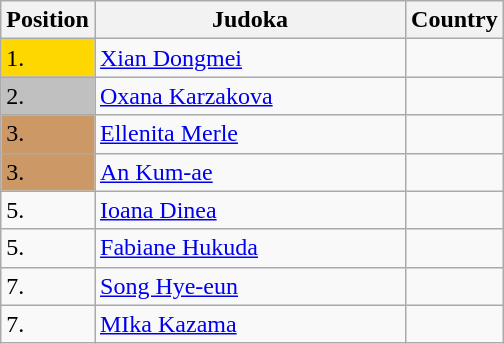<table class=wikitable>
<tr>
<th width=10>Position</th>
<th width=200>Judoka</th>
<th width=10>Country</th>
</tr>
<tr>
<td bgcolor=gold>1.</td>
<td><a href='#'>Xian Dongmei</a></td>
<td></td>
</tr>
<tr>
<td bgcolor="silver">2.</td>
<td><a href='#'>Oxana Karzakova</a></td>
<td></td>
</tr>
<tr>
<td bgcolor="CC9966">3.</td>
<td><a href='#'>Ellenita Merle</a></td>
<td></td>
</tr>
<tr>
<td bgcolor="CC9966">3.</td>
<td><a href='#'>An Kum-ae</a></td>
<td></td>
</tr>
<tr>
<td>5.</td>
<td><a href='#'>Ioana Dinea</a></td>
<td></td>
</tr>
<tr>
<td>5.</td>
<td><a href='#'>Fabiane Hukuda</a></td>
<td></td>
</tr>
<tr>
<td>7.</td>
<td><a href='#'>Song Hye-eun</a></td>
<td></td>
</tr>
<tr>
<td>7.</td>
<td><a href='#'>MIka Kazama</a></td>
<td></td>
</tr>
</table>
